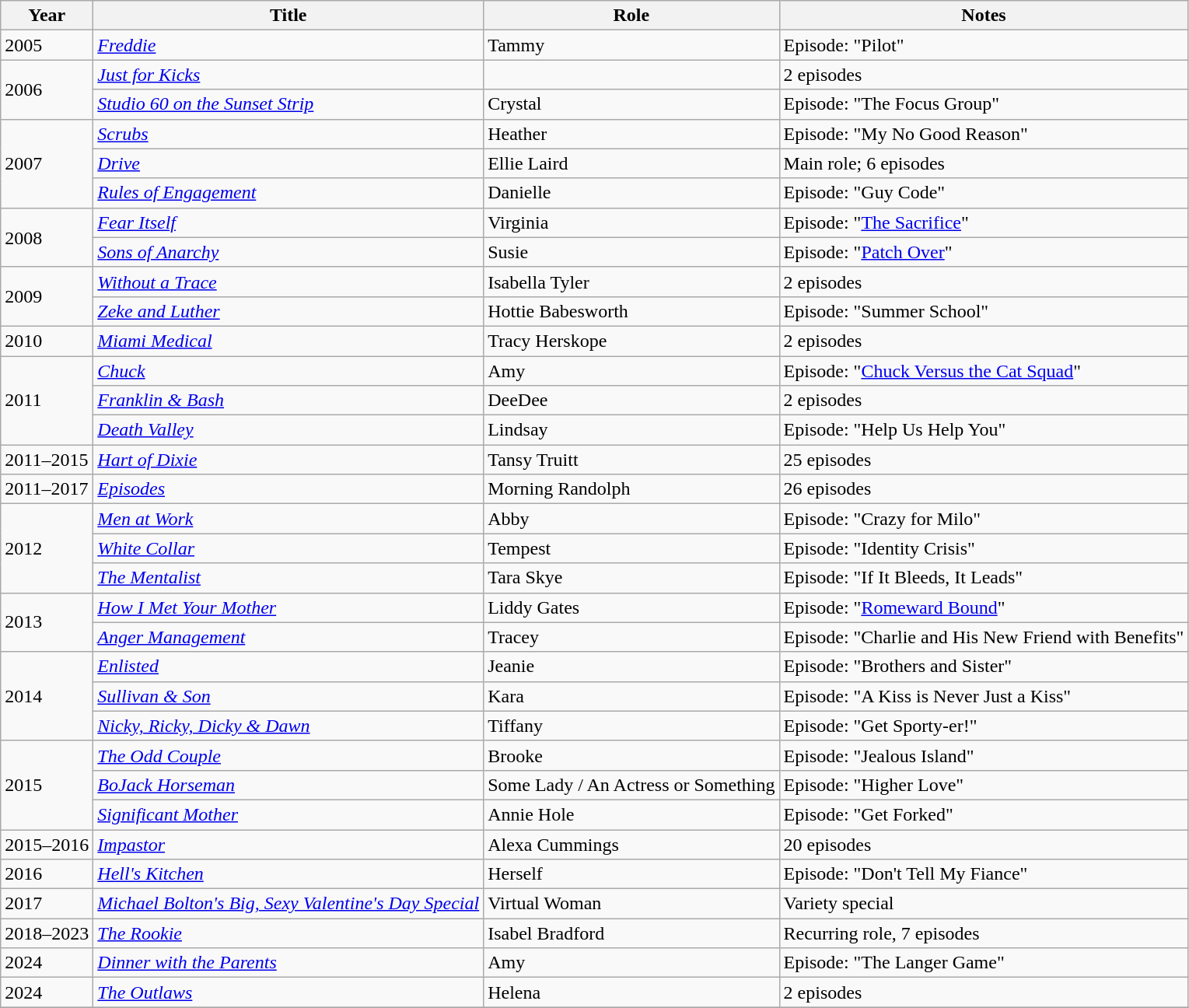<table class="wikitable sortable">
<tr>
<th>Year</th>
<th>Title</th>
<th>Role</th>
<th class="unsortable">Notes</th>
</tr>
<tr>
<td>2005</td>
<td><em><a href='#'>Freddie</a></em></td>
<td>Tammy</td>
<td>Episode: "Pilot"</td>
</tr>
<tr>
<td rowspan="2">2006</td>
<td><em><a href='#'>Just for Kicks</a></em></td>
<td></td>
<td>2 episodes</td>
</tr>
<tr>
<td><em><a href='#'>Studio 60 on the Sunset Strip</a></em></td>
<td>Crystal</td>
<td>Episode: "The Focus Group"</td>
</tr>
<tr>
<td rowspan="3">2007</td>
<td><em><a href='#'>Scrubs</a></em></td>
<td>Heather</td>
<td>Episode: "My No Good Reason"</td>
</tr>
<tr>
<td><em><a href='#'>Drive</a></em></td>
<td>Ellie Laird</td>
<td>Main role; 6 episodes</td>
</tr>
<tr>
<td><em><a href='#'>Rules of Engagement</a></em></td>
<td>Danielle</td>
<td>Episode: "Guy Code"</td>
</tr>
<tr>
<td rowspan="2">2008</td>
<td><em><a href='#'>Fear Itself</a></em></td>
<td>Virginia</td>
<td>Episode: "<a href='#'>The Sacrifice</a>"</td>
</tr>
<tr>
<td><em><a href='#'>Sons of Anarchy</a></em></td>
<td>Susie</td>
<td>Episode: "<a href='#'>Patch Over</a>"</td>
</tr>
<tr>
<td rowspan="2">2009</td>
<td><em><a href='#'>Without a Trace</a></em></td>
<td>Isabella Tyler</td>
<td>2 episodes</td>
</tr>
<tr>
<td><em><a href='#'>Zeke and Luther</a></em></td>
<td>Hottie Babesworth</td>
<td>Episode: "Summer School"</td>
</tr>
<tr>
<td>2010</td>
<td><em><a href='#'>Miami Medical</a></em></td>
<td>Tracy Herskope</td>
<td>2 episodes</td>
</tr>
<tr>
<td rowspan="3">2011</td>
<td><em><a href='#'>Chuck</a></em></td>
<td>Amy</td>
<td>Episode: "<a href='#'>Chuck Versus the Cat Squad</a>"</td>
</tr>
<tr>
<td><em><a href='#'>Franklin & Bash</a></em></td>
<td>DeeDee</td>
<td>2 episodes</td>
</tr>
<tr>
<td><em><a href='#'>Death Valley</a></em></td>
<td>Lindsay</td>
<td>Episode: "Help Us Help You"</td>
</tr>
<tr>
<td>2011–2015</td>
<td><em><a href='#'>Hart of Dixie</a></em></td>
<td>Tansy Truitt</td>
<td>25 episodes</td>
</tr>
<tr>
<td>2011–2017</td>
<td><em><a href='#'>Episodes</a></em></td>
<td>Morning Randolph</td>
<td>26 episodes</td>
</tr>
<tr>
<td rowspan="3">2012</td>
<td><em><a href='#'>Men at Work</a></em></td>
<td>Abby</td>
<td>Episode: "Crazy for Milo"</td>
</tr>
<tr>
<td><em><a href='#'>White Collar</a></em></td>
<td>Tempest</td>
<td>Episode: "Identity Crisis"</td>
</tr>
<tr>
<td><em><a href='#'>The Mentalist</a></em></td>
<td>Tara Skye</td>
<td>Episode: "If It Bleeds, It Leads"</td>
</tr>
<tr>
<td rowspan="2">2013</td>
<td><em><a href='#'>How I Met Your Mother</a></em></td>
<td>Liddy Gates</td>
<td>Episode: "<a href='#'>Romeward Bound</a>"</td>
</tr>
<tr>
<td><em><a href='#'>Anger Management</a></em></td>
<td>Tracey</td>
<td>Episode: "Charlie and His New Friend with Benefits"</td>
</tr>
<tr>
<td rowspan="3">2014</td>
<td><em><a href='#'>Enlisted</a></em></td>
<td>Jeanie</td>
<td>Episode: "Brothers and Sister"</td>
</tr>
<tr>
<td><em><a href='#'>Sullivan & Son</a></em></td>
<td>Kara</td>
<td>Episode: "A Kiss is Never Just a Kiss"</td>
</tr>
<tr>
<td><em><a href='#'>Nicky, Ricky, Dicky & Dawn</a></em></td>
<td>Tiffany</td>
<td>Episode: "Get Sporty-er!"</td>
</tr>
<tr>
<td rowspan="3">2015</td>
<td><em><a href='#'>The Odd Couple</a></em></td>
<td>Brooke</td>
<td>Episode: "Jealous Island"</td>
</tr>
<tr>
<td><em><a href='#'>BoJack Horseman</a></em></td>
<td>Some Lady / An Actress or Something</td>
<td>Episode: "Higher Love"</td>
</tr>
<tr>
<td><em><a href='#'>Significant Mother</a></em></td>
<td>Annie Hole</td>
<td>Episode: "Get Forked"</td>
</tr>
<tr>
<td>2015–2016</td>
<td><em><a href='#'>Impastor</a></em></td>
<td>Alexa Cummings</td>
<td>20 episodes</td>
</tr>
<tr>
<td>2016</td>
<td><em><a href='#'>Hell's Kitchen</a></em></td>
<td>Herself</td>
<td>Episode: "Don't Tell My Fiance"</td>
</tr>
<tr>
<td>2017</td>
<td><em><a href='#'>Michael Bolton's Big, Sexy Valentine's Day Special</a></em></td>
<td>Virtual Woman</td>
<td>Variety special</td>
</tr>
<tr>
<td>2018–2023</td>
<td><em><a href='#'>The Rookie</a></em></td>
<td>Isabel Bradford</td>
<td>Recurring role, 7 episodes</td>
</tr>
<tr>
<td>2024</td>
<td><em><a href='#'>Dinner with the Parents</a></em></td>
<td>Amy</td>
<td>Episode: "The Langer Game"</td>
</tr>
<tr>
<td>2024</td>
<td><em><a href='#'>The Outlaws</a></em></td>
<td>Helena</td>
<td>2 episodes</td>
</tr>
<tr>
</tr>
</table>
